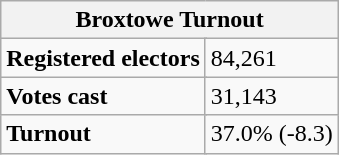<table class="wikitable" border="1">
<tr>
<th colspan="5">Broxtowe Turnout</th>
</tr>
<tr>
<td colspan="2"><strong>Registered electors</strong></td>
<td colspan="3">84,261</td>
</tr>
<tr>
<td colspan="2"><strong>Votes cast</strong></td>
<td colspan="3">31,143</td>
</tr>
<tr>
<td colspan="2"><strong>Turnout</strong></td>
<td colspan="3">37.0% (-8.3)</td>
</tr>
</table>
